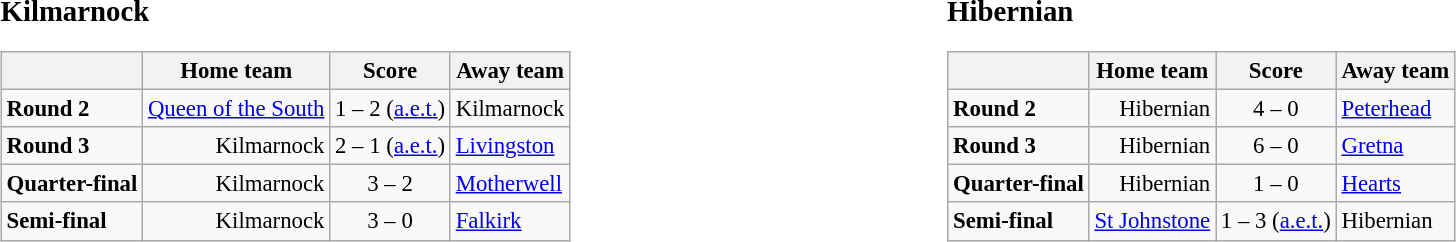<table width=100%>
<tr>
<td width=50% valign=top><br><big><strong>Kilmarnock</strong></big><table class="wikitable" style="font-size: 95%;">
<tr>
<th></th>
<th>Home team</th>
<th>Score</th>
<th>Away team</th>
</tr>
<tr>
<td><strong>Round 2</strong></td>
<td align=right><a href='#'>Queen of the South</a></td>
<td align=center>1 – 2 (<a href='#'>a.e.t.</a>)</td>
<td>Kilmarnock</td>
</tr>
<tr>
<td><strong>Round 3</strong></td>
<td align=right>Kilmarnock</td>
<td align=center>2 – 1 (<a href='#'>a.e.t.</a>)</td>
<td><a href='#'>Livingston</a></td>
</tr>
<tr>
<td><strong>Quarter-final</strong></td>
<td align=right>Kilmarnock</td>
<td align=center>3 – 2</td>
<td><a href='#'>Motherwell</a></td>
</tr>
<tr>
<td><strong>Semi-final</strong></td>
<td align=right>Kilmarnock</td>
<td align=center>3 – 0</td>
<td><a href='#'>Falkirk</a></td>
</tr>
</table>
</td>
<td width=50% valign=top><br><big><strong>Hibernian</strong></big><table class="wikitable" style="font-size: 95%;">
<tr>
<th></th>
<th>Home team</th>
<th>Score</th>
<th>Away team</th>
</tr>
<tr>
<td><strong>Round 2</strong></td>
<td align=right>Hibernian</td>
<td align=center>4 – 0</td>
<td><a href='#'>Peterhead</a></td>
</tr>
<tr>
<td><strong>Round 3</strong></td>
<td align=right>Hibernian</td>
<td align=center>6 – 0</td>
<td><a href='#'>Gretna</a></td>
</tr>
<tr>
<td><strong>Quarter-final</strong></td>
<td align=right>Hibernian</td>
<td align=center>1 – 0</td>
<td><a href='#'>Hearts</a></td>
</tr>
<tr>
<td><strong>Semi-final</strong></td>
<td align=right><a href='#'>St Johnstone</a></td>
<td align=center>1 – 3 (<a href='#'>a.e.t.</a>)</td>
<td>Hibernian</td>
</tr>
</table>
</td>
</tr>
</table>
